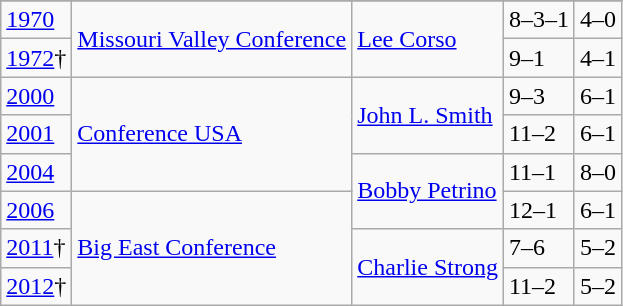<table class="wikitable">
<tr>
</tr>
<tr>
<td><a href='#'>1970</a></td>
<td rowspan="2"><a href='#'>Missouri Valley Conference</a></td>
<td rowspan="2"><a href='#'>Lee Corso</a></td>
<td>8–3–1</td>
<td>4–0</td>
</tr>
<tr>
<td><a href='#'>1972</a>†</td>
<td>9–1</td>
<td>4–1</td>
</tr>
<tr>
<td><a href='#'>2000</a></td>
<td rowspan="3"><a href='#'>Conference USA</a></td>
<td rowspan="2"><a href='#'>John L. Smith</a></td>
<td>9–3</td>
<td>6–1</td>
</tr>
<tr>
<td><a href='#'>2001</a></td>
<td>11–2</td>
<td>6–1</td>
</tr>
<tr>
<td><a href='#'>2004</a></td>
<td rowspan="2"><a href='#'>Bobby Petrino</a></td>
<td>11–1</td>
<td>8–0</td>
</tr>
<tr>
<td><a href='#'>2006</a></td>
<td rowspan="3"><a href='#'>Big East Conference</a></td>
<td>12–1</td>
<td>6–1</td>
</tr>
<tr>
<td><a href='#'>2011</a>†</td>
<td rowspan="2"><a href='#'>Charlie Strong</a></td>
<td>7–6</td>
<td>5–2</td>
</tr>
<tr>
<td><a href='#'>2012</a>†</td>
<td>11–2</td>
<td>5–2</td>
</tr>
</table>
